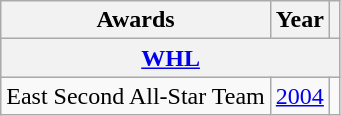<table class="wikitable">
<tr>
<th>Awards</th>
<th>Year</th>
<th></th>
</tr>
<tr ALIGN="center" bgcolor="#e0e0e0">
<th colspan="3"><a href='#'>WHL</a></th>
</tr>
<tr>
<td>East Second All-Star Team</td>
<td><a href='#'>2004</a></td>
<td></td>
</tr>
</table>
